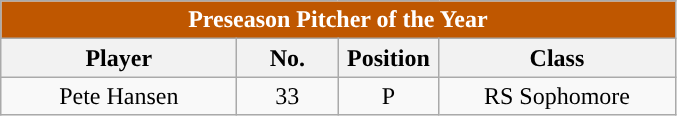<table class="wikitable" style="text-align:center">
<tr>
<td colspan="5" style= "background: #BF5700; color:white"><strong>Preseason Pitcher of the Year</strong></td>
</tr>
<tr>
<th style="width:150px; ">Player</th>
<th style="width:60px; ">No.</th>
<th style="width:60px; ">Position</th>
<th style="width:150px; ">Class</th>
</tr>
<tr>
<td>Pete Hansen</td>
<td>33</td>
<td>P</td>
<td>RS Sophomore</td>
</tr>
</table>
